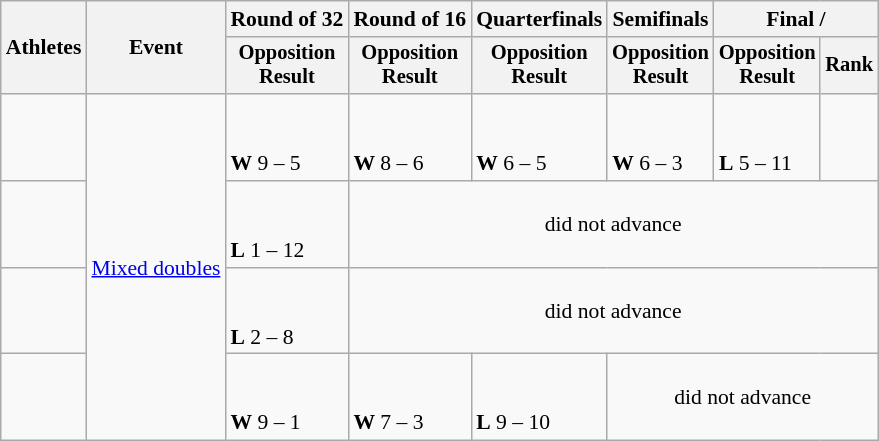<table class="wikitable" style="font-size:90%">
<tr>
<th rowspan=2>Athletes</th>
<th rowspan=2>Event</th>
<th>Round of 32</th>
<th>Round of 16</th>
<th>Quarterfinals</th>
<th>Semifinals</th>
<th colspan=2>Final / </th>
</tr>
<tr style="font-size:95%">
<th>Opposition<br>Result</th>
<th>Opposition<br>Result</th>
<th>Opposition<br>Result</th>
<th>Opposition<br>Result</th>
<th>Opposition<br>Result</th>
<th>Rank</th>
</tr>
<tr>
<td align=left><br></td>
<td align=left rowspan=4><a href='#'>Mixed doubles</a></td>
<td><br><br><strong>W</strong> 9 – 5</td>
<td><br><br><strong>W</strong> 8 – 6</td>
<td><br><br><strong>W</strong> 6 – 5</td>
<td><br><br><strong>W</strong> 6 – 3</td>
<td><br><br><strong>L</strong> 5 – 11</td>
<td align=center></td>
</tr>
<tr>
<td align=left><br></td>
<td><br><br><strong>L</strong> 1 – 12</td>
<td align=center colspan=5>did not advance</td>
</tr>
<tr>
<td align=left><br></td>
<td><br><br><strong>L</strong> 2 – 8</td>
<td align=center colspan=5>did not advance</td>
</tr>
<tr>
<td align=left><br></td>
<td><br><br><strong>W</strong> 9 – 1</td>
<td><br><br><strong>W</strong> 7 – 3</td>
<td><br><br><strong>L</strong> 9 – 10</td>
<td align=center colspan=3>did not advance</td>
</tr>
</table>
